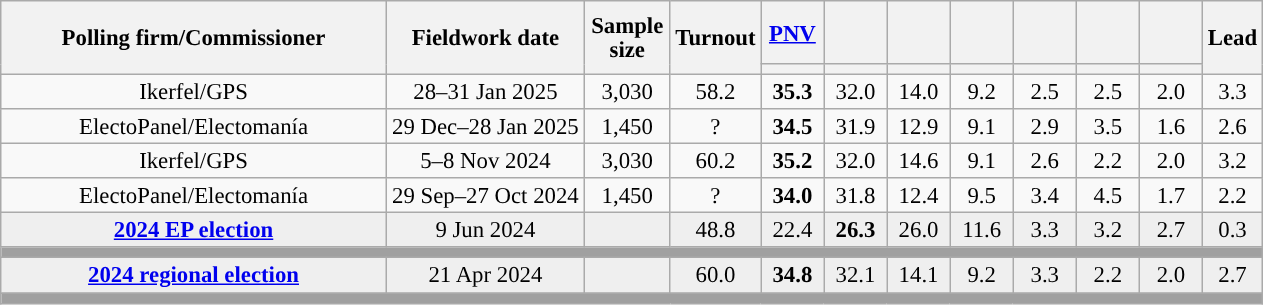<table class="wikitable collapsible" style="text-align:center; font-size:95%; line-height:16px;">
<tr style="height:42px;">
<th style="width:250px;" rowspan="2">Polling firm/Commissioner</th>
<th style="width:125px;" rowspan="2">Fieldwork date</th>
<th style="width:50px;" rowspan="2">Sample size</th>
<th style="width:45px;" rowspan="2">Turnout</th>
<th style="width:35px;"><a href='#'>PNV</a></th>
<th style="width:35px;"></th>
<th style="width:35px;"></th>
<th style="width:35px;"></th>
<th style="width:35px;"></th>
<th style="width:35px;"></th>
<th style="width:35px;"></th>
<th style="width:30px;" rowspan="2">Lead</th>
</tr>
<tr>
<th style="color:inherit;background:"></th>
<th style="color:inherit;background:"></th>
<th style="color:inherit;background:"></th>
<th style="color:inherit;background:"></th>
<th style="color:inherit;background:"></th>
<th style="color:inherit;background:"></th>
<th style="color:inherit;background:"></th>
</tr>
<tr>
<td>Ikerfel/GPS</td>
<td>28–31 Jan 2025</td>
<td>3,030</td>
<td>58.2</td>
<td><strong>35.3</strong><br></td>
<td>32.0<br></td>
<td>14.0<br></td>
<td>9.2<br></td>
<td>2.5<br></td>
<td>2.5<br></td>
<td>2.0<br></td>
<td style="background:">3.3</td>
</tr>
<tr>
<td>ElectoPanel/Electomanía</td>
<td>29 Dec–28 Jan 2025</td>
<td>1,450</td>
<td>?</td>
<td><strong>34.5</strong><br></td>
<td>31.9<br></td>
<td>12.9<br></td>
<td>9.1<br></td>
<td>2.9<br></td>
<td>3.5<br></td>
<td>1.6<br></td>
<td style="background:">2.6</td>
</tr>
<tr>
<td>Ikerfel/GPS</td>
<td>5–8 Nov 2024</td>
<td>3,030</td>
<td>60.2</td>
<td><strong>35.2</strong><br></td>
<td>32.0<br></td>
<td>14.6<br></td>
<td>9.1<br></td>
<td>2.6<br></td>
<td>2.2<br></td>
<td>2.0<br></td>
<td style="background:">3.2</td>
</tr>
<tr>
<td>ElectoPanel/Electomanía</td>
<td>29 Sep–27 Oct 2024</td>
<td>1,450</td>
<td>?</td>
<td><strong>34.0</strong><br></td>
<td>31.8<br></td>
<td>12.4<br></td>
<td>9.5<br></td>
<td>3.4<br></td>
<td>4.5<br></td>
<td>1.7<br></td>
<td style="background:">2.2</td>
</tr>
<tr style="background:#EFEFEF;">
<td><strong><a href='#'>2024 EP election</a></strong></td>
<td>9 Jun 2024</td>
<td></td>
<td>48.8</td>
<td>22.4<br></td>
<td><strong>26.3</strong><br></td>
<td>26.0<br></td>
<td>11.6<br></td>
<td>3.3<br></td>
<td>3.2<br></td>
<td>2.7<br></td>
<td style="background:">0.3</td>
</tr>
<tr>
<td colspan="12" style="background:#A0A0A0"></td>
</tr>
<tr style="background:#EFEFEF;">
<td><strong><a href='#'>2024 regional election</a></strong></td>
<td>21 Apr 2024</td>
<td></td>
<td>60.0</td>
<td><strong>34.8</strong><br></td>
<td>32.1<br></td>
<td>14.1<br></td>
<td>9.2<br></td>
<td>3.3<br></td>
<td>2.2<br></td>
<td>2.0<br></td>
<td style="background:">2.7</td>
</tr>
<tr>
<td colspan="12" style="background:#A0A0A0"></td>
</tr>
</table>
